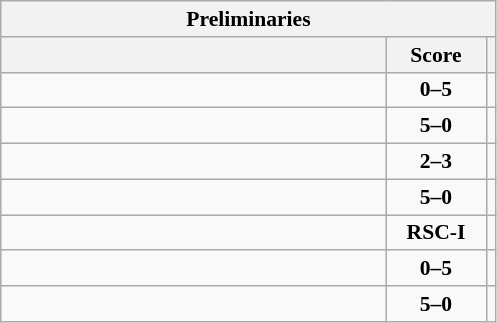<table class="wikitable" style="text-align: center; font-size:90% ">
<tr>
<th colspan=3>Preliminaries</th>
</tr>
<tr>
<th align="right" width="250"></th>
<th width="60">Score</th>
<th align=leftwidth="250"></th>
</tr>
<tr>
<td align=left></td>
<td><strong>0–5</strong></td>
<td align=left><strong></strong></td>
</tr>
<tr>
<td align=left><strong></strong></td>
<td><strong>5–0</strong></td>
<td align=left></td>
</tr>
<tr>
<td align=left></td>
<td><strong>2–3</strong></td>
<td align=left><strong></strong></td>
</tr>
<tr>
<td align=left><strong></strong></td>
<td><strong>5–0</strong></td>
<td align=left></td>
</tr>
<tr>
<td align=left><strong></strong></td>
<td><strong>RSC-I</strong></td>
<td align=left></td>
</tr>
<tr>
<td align=left></td>
<td><strong>0–5</strong></td>
<td align=left><strong></strong></td>
</tr>
<tr>
<td align=left><strong></strong></td>
<td><strong>5–0</strong></td>
<td align=left></td>
</tr>
</table>
